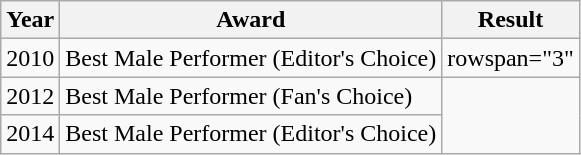<table class="wikitable">
<tr>
<th>Year</th>
<th>Award</th>
<th>Result</th>
</tr>
<tr>
<td>2010</td>
<td>Best Male Performer (Editor's Choice)</td>
<td>rowspan="3" </td>
</tr>
<tr>
<td>2012</td>
<td>Best Male Performer (Fan's Choice)</td>
</tr>
<tr>
<td>2014</td>
<td>Best Male Performer (Editor's Choice)</td>
</tr>
</table>
